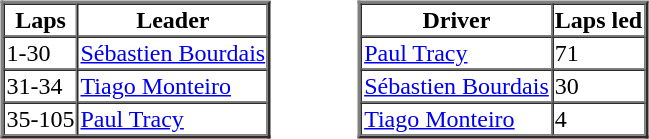<table>
<tr>
<td valign="top"><br><table border=2 cellspacing=0>
<tr>
<th>Laps</th>
<th>Leader</th>
</tr>
<tr>
<td>1-30</td>
<td><a href='#'>Sébastien Bourdais</a></td>
</tr>
<tr>
<td>31-34</td>
<td><a href='#'>Tiago Monteiro</a></td>
</tr>
<tr>
<td>35-105</td>
<td><a href='#'>Paul Tracy</a></td>
</tr>
</table>
</td>
<td width="50"> </td>
<td valign="top"><br><table border=2 cellspacing=0>
<tr>
<th>Driver</th>
<th>Laps led</th>
</tr>
<tr>
<td><a href='#'>Paul Tracy</a></td>
<td>71</td>
</tr>
<tr>
<td><a href='#'>Sébastien Bourdais</a></td>
<td>30</td>
</tr>
<tr>
<td><a href='#'>Tiago Monteiro</a></td>
<td>4</td>
</tr>
</table>
</td>
</tr>
</table>
